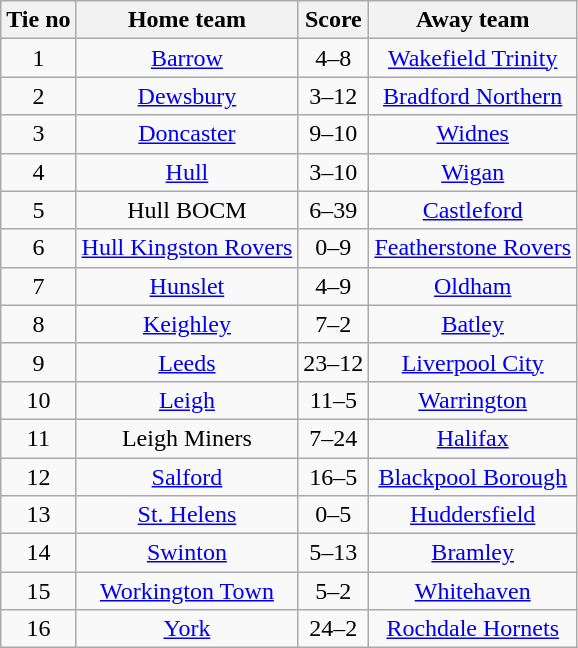<table class="wikitable" style="text-align:center">
<tr>
<th>Tie no</th>
<th>Home team</th>
<th>Score</th>
<th>Away team</th>
</tr>
<tr>
<td>1</td>
<td><a href='#'>Barrow</a></td>
<td>4–8</td>
<td><a href='#'>Wakefield Trinity</a></td>
</tr>
<tr>
<td>2</td>
<td><a href='#'>Dewsbury</a></td>
<td>3–12</td>
<td><a href='#'>Bradford Northern</a></td>
</tr>
<tr>
<td>3</td>
<td><a href='#'>Doncaster</a></td>
<td>9–10</td>
<td><a href='#'>Widnes</a></td>
</tr>
<tr>
<td>4</td>
<td><a href='#'>Hull</a></td>
<td>3–10</td>
<td><a href='#'>Wigan</a></td>
</tr>
<tr>
<td>5</td>
<td>Hull BOCM</td>
<td>6–39</td>
<td><a href='#'>Castleford</a></td>
</tr>
<tr>
<td>6</td>
<td><a href='#'>Hull Kingston Rovers</a></td>
<td>0–9</td>
<td><a href='#'>Featherstone Rovers</a></td>
</tr>
<tr>
<td>7</td>
<td><a href='#'>Hunslet</a></td>
<td>4–9</td>
<td><a href='#'>Oldham</a></td>
</tr>
<tr>
<td>8</td>
<td><a href='#'>Keighley</a></td>
<td>7–2</td>
<td><a href='#'>Batley</a></td>
</tr>
<tr>
<td>9</td>
<td><a href='#'>Leeds</a></td>
<td>23–12</td>
<td><a href='#'>Liverpool City</a></td>
</tr>
<tr>
<td>10</td>
<td><a href='#'>Leigh</a></td>
<td>11–5</td>
<td><a href='#'>Warrington</a></td>
</tr>
<tr>
<td>11</td>
<td>Leigh Miners</td>
<td>7–24</td>
<td><a href='#'>Halifax</a></td>
</tr>
<tr>
<td>12</td>
<td><a href='#'>Salford</a></td>
<td>16–5</td>
<td><a href='#'>Blackpool Borough</a></td>
</tr>
<tr>
<td>13</td>
<td><a href='#'>St. Helens</a></td>
<td>0–5</td>
<td><a href='#'>Huddersfield</a></td>
</tr>
<tr>
<td>14</td>
<td><a href='#'>Swinton</a></td>
<td>5–13</td>
<td><a href='#'>Bramley</a></td>
</tr>
<tr>
<td>15</td>
<td><a href='#'>Workington Town</a></td>
<td>5–2</td>
<td><a href='#'>Whitehaven</a></td>
</tr>
<tr>
<td>16</td>
<td><a href='#'>York</a></td>
<td>24–2</td>
<td><a href='#'>Rochdale Hornets</a></td>
</tr>
</table>
